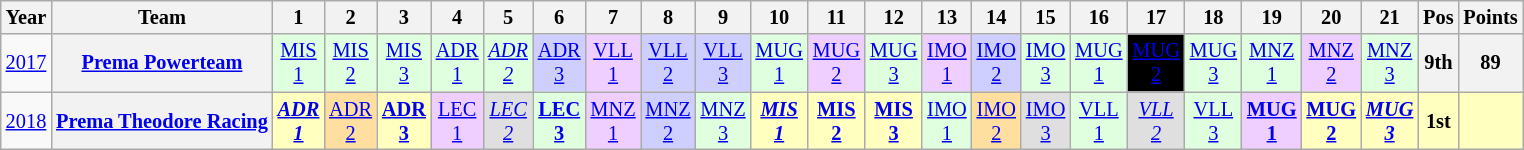<table class="wikitable" style="text-align:center; font-size:85%">
<tr>
<th>Year</th>
<th>Team</th>
<th>1</th>
<th>2</th>
<th>3</th>
<th>4</th>
<th>5</th>
<th>6</th>
<th>7</th>
<th>8</th>
<th>9</th>
<th>10</th>
<th>11</th>
<th>12</th>
<th>13</th>
<th>14</th>
<th>15</th>
<th>16</th>
<th>17</th>
<th>18</th>
<th>19</th>
<th>20</th>
<th>21</th>
<th>Pos</th>
<th>Points</th>
</tr>
<tr>
<td><a href='#'>2017</a></td>
<th nowrap><a href='#'>Prema Powerteam</a></th>
<td style="background:#DFFFDF;"><a href='#'>MIS<br>1</a><br></td>
<td style="background:#DFFFDF;"><a href='#'>MIS<br>2</a><br></td>
<td style="background:#DFFFDF;"><a href='#'>MIS<br>3</a><br></td>
<td style="background:#DFFFDF;"><a href='#'>ADR<br>1</a><br></td>
<td style="background:#DFFFDF;"><em><a href='#'>ADR<br>2</a></em><br></td>
<td style="background:#CFCFFF;"><a href='#'>ADR<br>3</a><br></td>
<td style="background:#EFCFFF;"><a href='#'>VLL<br>1</a><br></td>
<td style="background:#CFCFFF;"><a href='#'>VLL<br>2</a><br></td>
<td style="background:#CFCFFF;"><a href='#'>VLL<br>3</a><br></td>
<td style="background:#DFFFDF;"><a href='#'>MUG<br>1</a><br></td>
<td style="background:#EFCFFF;"><a href='#'>MUG<br>2</a><br></td>
<td style="background:#DFFFDF;"><a href='#'>MUG<br>3</a><br></td>
<td style="background:#EFCFFF;"><a href='#'>IMO<br>1</a><br></td>
<td style="background:#CFCFFF;"><a href='#'>IMO<br>2</a><br></td>
<td style="background:#DFFFDF;"><a href='#'>IMO<br>3</a><br></td>
<td style="background:#DFFFDF;"><a href='#'>MUG<br>1</a><br></td>
<td style="background:#000000;color:white"><a href='#'><span>MUG<br>2</span></a><br></td>
<td style="background:#DFFFDF;"><a href='#'>MUG<br>3</a><br></td>
<td style="background:#DFFFDF;"><a href='#'>MNZ<br>1</a><br></td>
<td style="background:#EFCFFF;"><a href='#'>MNZ<br>2</a><br></td>
<td style="background:#DFFFDF;"><a href='#'>MNZ<br>3</a><br></td>
<th>9th</th>
<th>89</th>
</tr>
<tr>
<td><a href='#'>2018</a></td>
<th nowrap><a href='#'>Prema Theodore Racing</a></th>
<td style="background:#FFFFBF;"><strong><em><a href='#'>ADR<br>1</a></em></strong><br></td>
<td style="background:#FFDF9F;"><a href='#'>ADR<br>2</a><br></td>
<td style="background:#FFFFBF;"><strong><a href='#'>ADR<br>3</a></strong><br></td>
<td style="background:#EFCFFF;"><a href='#'>LEC<br>1</a><br></td>
<td style="background:#DFDFDF;"><em><a href='#'>LEC<br>2</a></em><br></td>
<td style="background:#DFFFDF;"><strong><a href='#'>LEC<br>3</a></strong><br></td>
<td style="background:#EFCFFF;"><a href='#'>MNZ<br>1</a><br></td>
<td style="background:#CFCFFF;"><a href='#'>MNZ<br>2</a><br></td>
<td style="background:#DFFFDF;"><a href='#'>MNZ<br>3</a><br></td>
<td style="background:#FFFFBF;"><strong><em><a href='#'>MIS<br>1</a></em></strong><br></td>
<td style="background:#FFFFBF;"><strong><a href='#'>MIS<br>2</a></strong><br></td>
<td style="background:#FFFFBF;"><strong><a href='#'>MIS<br>3</a></strong><br></td>
<td style="background:#DFFFDF;"><a href='#'>IMO<br>1</a><br></td>
<td style="background:#FFDF9F;"><a href='#'>IMO<br>2</a><br></td>
<td style="background:#DFDFDF;"><a href='#'>IMO<br>3</a><br></td>
<td style="background:#DFFFDF;"><a href='#'>VLL<br>1</a><br></td>
<td style="background:#DFDFDF;"><em><a href='#'>VLL<br>2</a></em><br></td>
<td style="background:#DFFFDF;"><a href='#'>VLL<br>3</a><br></td>
<td style="background:#EFCFFF;"><strong><a href='#'>MUG<br>1</a></strong><br></td>
<td style="background:#FFFFBF;"><strong><a href='#'>MUG<br>2</a></strong><br></td>
<td style="background:#FFFFBF;"><strong><em><a href='#'>MUG<br>3</a></em></strong><br></td>
<th style="background:#FFFFBF;">1st</th>
<th style="background:#FFFFBF;"></th>
</tr>
</table>
